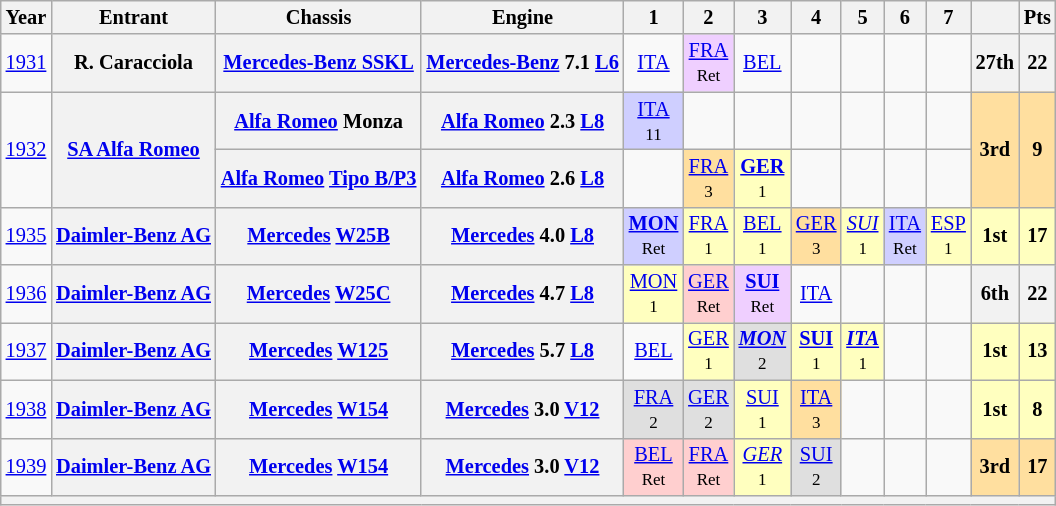<table class="wikitable" style="text-align:center; font-size:85%">
<tr>
<th>Year</th>
<th>Entrant</th>
<th>Chassis</th>
<th>Engine</th>
<th>1</th>
<th>2</th>
<th>3</th>
<th>4</th>
<th>5</th>
<th>6</th>
<th>7</th>
<th></th>
<th>Pts</th>
</tr>
<tr>
<td><a href='#'>1931</a></td>
<th nowrap>R. Caracciola</th>
<th nowrap><a href='#'>Mercedes-Benz SSKL</a></th>
<th nowrap><a href='#'>Mercedes-Benz</a> 7.1 <a href='#'>L6</a></th>
<td><a href='#'>ITA</a></td>
<td style="background:#EFCFFF;"><a href='#'>FRA</a><br><small>Ret</small></td>
<td><a href='#'>BEL</a></td>
<td></td>
<td></td>
<td></td>
<td></td>
<th>27th</th>
<th>22</th>
</tr>
<tr>
<td rowspan=2><a href='#'>1932</a></td>
<th rowspan=2 nowrap><a href='#'>SA Alfa Romeo</a></th>
<th nowrap><a href='#'>Alfa Romeo</a> Monza</th>
<th nowrap><a href='#'>Alfa Romeo</a> 2.3 <a href='#'>L8</a></th>
<td style="background:#CFCFFF;"><a href='#'>ITA</a><br><small>11</small></td>
<td></td>
<td></td>
<td></td>
<td></td>
<td></td>
<td></td>
<th rowspan=2 style="background:#FFDF9F;">3rd</th>
<th rowspan=2 style="background:#FFDF9F;">9</th>
</tr>
<tr>
<th nowrap><a href='#'>Alfa Romeo</a> <a href='#'>Tipo B/P3</a></th>
<th nowrap><a href='#'>Alfa Romeo</a> 2.6 <a href='#'>L8</a></th>
<td></td>
<td style="background:#FFDF9F;"><a href='#'>FRA</a><br><small>3</small></td>
<td style="background:#FFFFBF;"><strong><a href='#'>GER</a></strong><br><small>1</small></td>
<td></td>
<td></td>
<td></td>
<td></td>
</tr>
<tr>
<td><a href='#'>1935</a></td>
<th nowrap><a href='#'>Daimler-Benz AG</a></th>
<th nowrap><a href='#'>Mercedes</a> <a href='#'>W25B</a></th>
<th nowrap><a href='#'>Mercedes</a> 4.0 <a href='#'>L8</a></th>
<td style="background:#CFCFFF;"><strong><a href='#'>MON</a></strong><br><small>Ret</small></td>
<td style="background:#FFFFBF;"><a href='#'>FRA</a><br><small>1</small></td>
<td style="background:#FFFFBF;"><a href='#'>BEL</a><br><small>1</small></td>
<td style="background:#FFDF9F;"><a href='#'>GER</a><br><small>3</small></td>
<td style="background:#FFFFBF;"><em><a href='#'>SUI</a></em><br><small>1</small></td>
<td style="background:#CFCFFF;"><a href='#'>ITA</a><br><small>Ret</small></td>
<td style="background:#FFFFBF;"><a href='#'>ESP</a><br><small>1</small></td>
<th style="background:#FFFFBF;">1st</th>
<th style="background:#FFFFBF;">17</th>
</tr>
<tr>
<td><a href='#'>1936</a></td>
<th><a href='#'>Daimler-Benz AG</a></th>
<th><a href='#'>Mercedes</a> <a href='#'>W25C</a></th>
<th><a href='#'>Mercedes</a> 4.7 <a href='#'>L8</a></th>
<td style="background:#FFFFBF;"><a href='#'>MON</a><br><small>1</small></td>
<td style="background:#FFCFCF;"><a href='#'>GER</a><br><small>Ret</small></td>
<td style="background:#EFCFFF;"><strong><a href='#'>SUI</a></strong><br><small>Ret</small></td>
<td><a href='#'>ITA</a></td>
<td></td>
<td></td>
<td></td>
<th>6th</th>
<th>22</th>
</tr>
<tr>
<td><a href='#'>1937</a></td>
<th><a href='#'>Daimler-Benz AG</a></th>
<th><a href='#'>Mercedes</a> <a href='#'>W125</a></th>
<th><a href='#'>Mercedes</a> 5.7 <a href='#'>L8</a></th>
<td><a href='#'>BEL</a></td>
<td style="background:#FFFFBF;"><a href='#'>GER</a><br><small>1</small></td>
<td style="background:#DFDFDF;"><strong><em><a href='#'>MON</a></em></strong><br><small>2</small></td>
<td style="background:#FFFFBF;"><strong><a href='#'>SUI</a></strong><br><small>1</small></td>
<td style="background:#FFFFBF;"><strong><em><a href='#'>ITA</a></em></strong><br><small>1</small></td>
<td></td>
<td></td>
<th style="background:#FFFFBF;">1st</th>
<th style="background:#FFFFBF;">13</th>
</tr>
<tr>
<td><a href='#'>1938</a></td>
<th><a href='#'>Daimler-Benz AG</a></th>
<th><a href='#'>Mercedes</a> <a href='#'>W154</a></th>
<th><a href='#'>Mercedes</a> 3.0 <a href='#'>V12</a></th>
<td style="background:#DFDFDF;"><a href='#'>FRA</a><br><small>2</small></td>
<td style="background:#DFDFDF;"><a href='#'>GER</a><br><small>2</small></td>
<td style="background:#FFFFBF;"><a href='#'>SUI</a><br><small>1</small></td>
<td style="background:#FFDF9F;"><a href='#'>ITA</a><br><small>3</small></td>
<td></td>
<td></td>
<td></td>
<th style="background:#FFFFBF;">1st</th>
<th style="background:#FFFFBF;">8</th>
</tr>
<tr>
<td><a href='#'>1939</a></td>
<th><a href='#'>Daimler-Benz AG</a></th>
<th><a href='#'>Mercedes</a> <a href='#'>W154</a></th>
<th><a href='#'>Mercedes</a> 3.0 <a href='#'>V12</a></th>
<td style="background:#FFCFCF;"><a href='#'>BEL</a><br><small>Ret</small></td>
<td style="background:#FFCFCF;"><a href='#'>FRA</a><br><small>Ret</small></td>
<td style="background:#FFFFBF;"><em><a href='#'>GER</a></em><br><small>1</small></td>
<td style="background:#DFDFDF;"><a href='#'>SUI</a><br><small>2</small></td>
<td></td>
<td></td>
<td></td>
<th style="background:#FFDF9F;">3rd</th>
<th style="background:#FFDF9F;">17</th>
</tr>
<tr>
<th colspan=13></th>
</tr>
</table>
